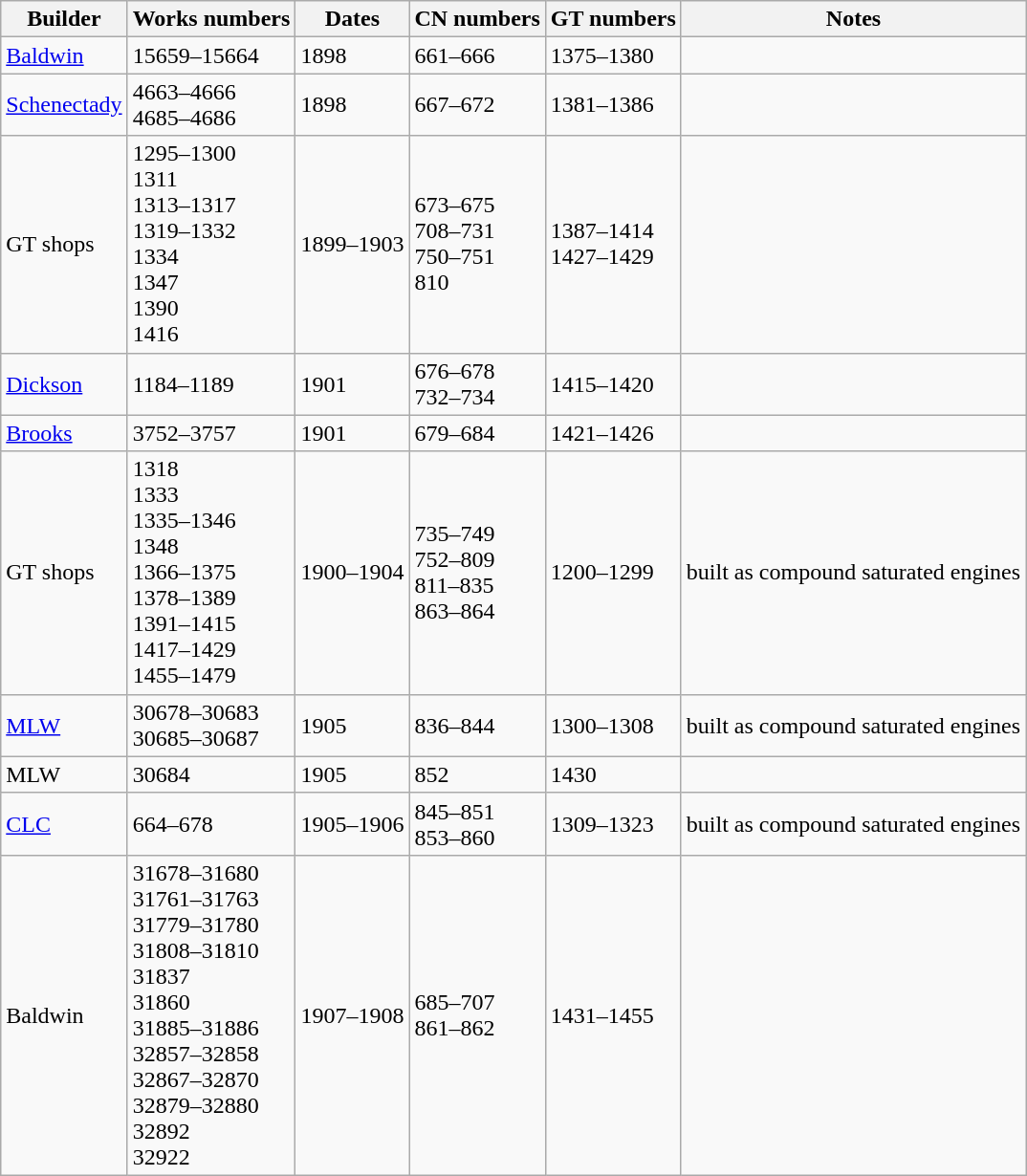<table class="wikitable">
<tr>
<th scope=col>Builder</th>
<th scope=col>Works numbers</th>
<th scope=col>Dates</th>
<th scope=col>CN numbers</th>
<th scope=col>GT numbers</th>
<th scope=col>Notes</th>
</tr>
<tr>
<td><a href='#'>Baldwin</a></td>
<td>15659–15664</td>
<td>1898</td>
<td>661–666</td>
<td>1375–1380</td>
<td></td>
</tr>
<tr>
<td><a href='#'>Schenectady</a></td>
<td>4663–4666<br>4685–4686</td>
<td>1898</td>
<td>667–672</td>
<td>1381–1386</td>
<td></td>
</tr>
<tr>
<td>GT shops</td>
<td>1295–1300<br>1311<br>1313–1317<br>1319–1332<br>1334<br>1347<br>1390<br>1416</td>
<td>1899–1903</td>
<td>673–675<br>708–731<br>750–751<br>810</td>
<td>1387–1414<br>1427–1429</td>
<td></td>
</tr>
<tr>
<td><a href='#'>Dickson</a></td>
<td>1184–1189</td>
<td>1901</td>
<td>676–678<br>732–734</td>
<td>1415–1420</td>
<td></td>
</tr>
<tr>
<td><a href='#'>Brooks</a></td>
<td>3752–3757</td>
<td>1901</td>
<td>679–684</td>
<td>1421–1426</td>
<td></td>
</tr>
<tr>
<td>GT shops</td>
<td>1318<br>1333<br>1335–1346<br>1348<br>1366–1375<br>1378–1389<br>1391–1415<br>1417–1429<br>1455–1479</td>
<td>1900–1904</td>
<td>735–749<br>752–809<br>811–835<br>863–864</td>
<td>1200–1299</td>
<td>built as compound saturated engines</td>
</tr>
<tr>
<td><a href='#'>MLW</a></td>
<td>30678–30683<br>30685–30687</td>
<td>1905</td>
<td>836–844</td>
<td>1300–1308</td>
<td>built as compound saturated engines</td>
</tr>
<tr>
<td>MLW</td>
<td>30684</td>
<td>1905</td>
<td>852</td>
<td>1430</td>
<td></td>
</tr>
<tr>
<td><a href='#'>CLC</a></td>
<td>664–678</td>
<td>1905–1906</td>
<td>845–851<br>853–860</td>
<td>1309–1323</td>
<td>built as compound saturated engines</td>
</tr>
<tr>
<td>Baldwin</td>
<td>31678–31680<br>31761–31763<br>31779–31780<br>31808–31810<br>31837<br>31860<br>31885–31886<br>32857–32858<br>32867–32870<br>32879–32880<br>32892<br>32922</td>
<td>1907–1908</td>
<td>685–707<br>861–862</td>
<td>1431–1455</td>
<td></td>
</tr>
</table>
